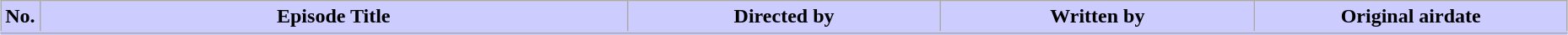<table class="wikitable" style="width:98%; margin:auto; background:#FFF;">
<tr style="border-bottom: 3px solid #CCF;">
<th style="background: #CCCCFF" width="1%">No.</th>
<th style="background: #CCCCFF">Episode Title</th>
<th style="background: #CCCCFF" width="20%">Directed by</th>
<th style="background: #CCCCFF" width="20%">Written by</th>
<th style="background: #CCCCFF" width="20%">Original airdate</th>
</tr>
<tr>
</tr>
</table>
